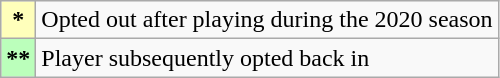<table class=wikitable>
<tr>
<th scope="row" style="text-align:center; background:#ffb;">*</th>
<td>Opted out after playing during the 2020 season</td>
</tr>
<tr>
<th scope="row" style="text-align:center; background:#bfb;">**</th>
<td>Player subsequently opted back in</td>
</tr>
</table>
